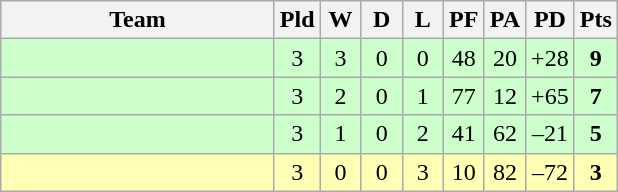<table class="wikitable" style="text-align:center;">
<tr>
<th width=175>Team</th>
<th width=20 abbr="Played">Pld</th>
<th width=20 abbr="Won">W</th>
<th width=20 abbr="Drawn">D</th>
<th width=20 abbr="Lost">L</th>
<th width=20 abbr="Points for">PF</th>
<th width=20 abbr="Points against">PA</th>
<th width=25 abbr="Points difference">PD</th>
<th width=20 abbr="Points">Pts</th>
</tr>
<tr bgcolor=ccffcc>
<td align=left></td>
<td>3</td>
<td>3</td>
<td>0</td>
<td>0</td>
<td>48</td>
<td>20</td>
<td>+28</td>
<td><strong>9</strong></td>
</tr>
<tr bgcolor=ccffcc>
<td align=left></td>
<td>3</td>
<td>2</td>
<td>0</td>
<td>1</td>
<td>77</td>
<td>12</td>
<td>+65</td>
<td><strong>7</strong></td>
</tr>
<tr bgcolor=ccffcc>
<td align=left></td>
<td>3</td>
<td>1</td>
<td>0</td>
<td>2</td>
<td>41</td>
<td>62</td>
<td>–21</td>
<td><strong>5</strong></td>
</tr>
<tr bgcolor=feffb4>
<td align=left></td>
<td>3</td>
<td>0</td>
<td>0</td>
<td>3</td>
<td>10</td>
<td>82</td>
<td>–72</td>
<td><strong>3</strong></td>
</tr>
</table>
